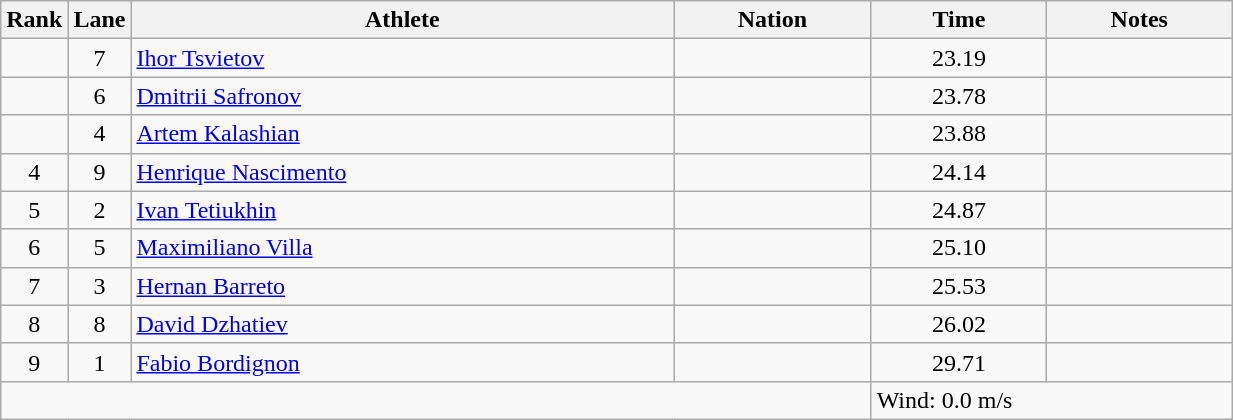<table class="wikitable sortable" style="text-align:center;width: 65%;">
<tr>
<th scope="col" style="width: 10px;">Rank</th>
<th scope="col" style="width: 10px;">Lane</th>
<th scope="col">Athlete</th>
<th scope="col">Nation</th>
<th scope="col">Time</th>
<th scope="col">Notes</th>
</tr>
<tr>
<td></td>
<td>7</td>
<td align=left><a href='#'>Ihor Tsvietov</a></td>
<td align=left></td>
<td>23.19</td>
<td></td>
</tr>
<tr>
<td></td>
<td>6</td>
<td align=left><a href='#'>Dmitrii Safronov</a></td>
<td align=left></td>
<td>23.78</td>
<td></td>
</tr>
<tr>
<td></td>
<td>4</td>
<td align=left><a href='#'>Artem Kalashian</a></td>
<td align=left></td>
<td>23.88</td>
<td></td>
</tr>
<tr>
<td>4</td>
<td>9</td>
<td align=left><a href='#'>Henrique Nascimento</a></td>
<td align=left></td>
<td>24.14</td>
<td></td>
</tr>
<tr>
<td>5</td>
<td>2</td>
<td align=left><a href='#'>Ivan Tetiukhin</a></td>
<td align=left></td>
<td>24.87</td>
<td></td>
</tr>
<tr>
<td>6</td>
<td>5</td>
<td align=left><a href='#'>Maximiliano Villa</a></td>
<td align=left></td>
<td>25.10</td>
<td></td>
</tr>
<tr>
<td>7</td>
<td>3</td>
<td align=left><a href='#'>Hernan Barreto</a></td>
<td align=left></td>
<td>25.53</td>
<td></td>
</tr>
<tr>
<td>8</td>
<td>8</td>
<td align=left><a href='#'>David Dzhatiev</a></td>
<td align=left></td>
<td>26.02</td>
<td></td>
</tr>
<tr>
<td>9</td>
<td>1</td>
<td align=left><a href='#'>Fabio Bordignon</a></td>
<td align=left></td>
<td>29.71</td>
<td></td>
</tr>
<tr class="sortbottom">
<td colspan="4"></td>
<td colspan="2" style="text-align:left;">Wind: 0.0 m/s</td>
</tr>
</table>
